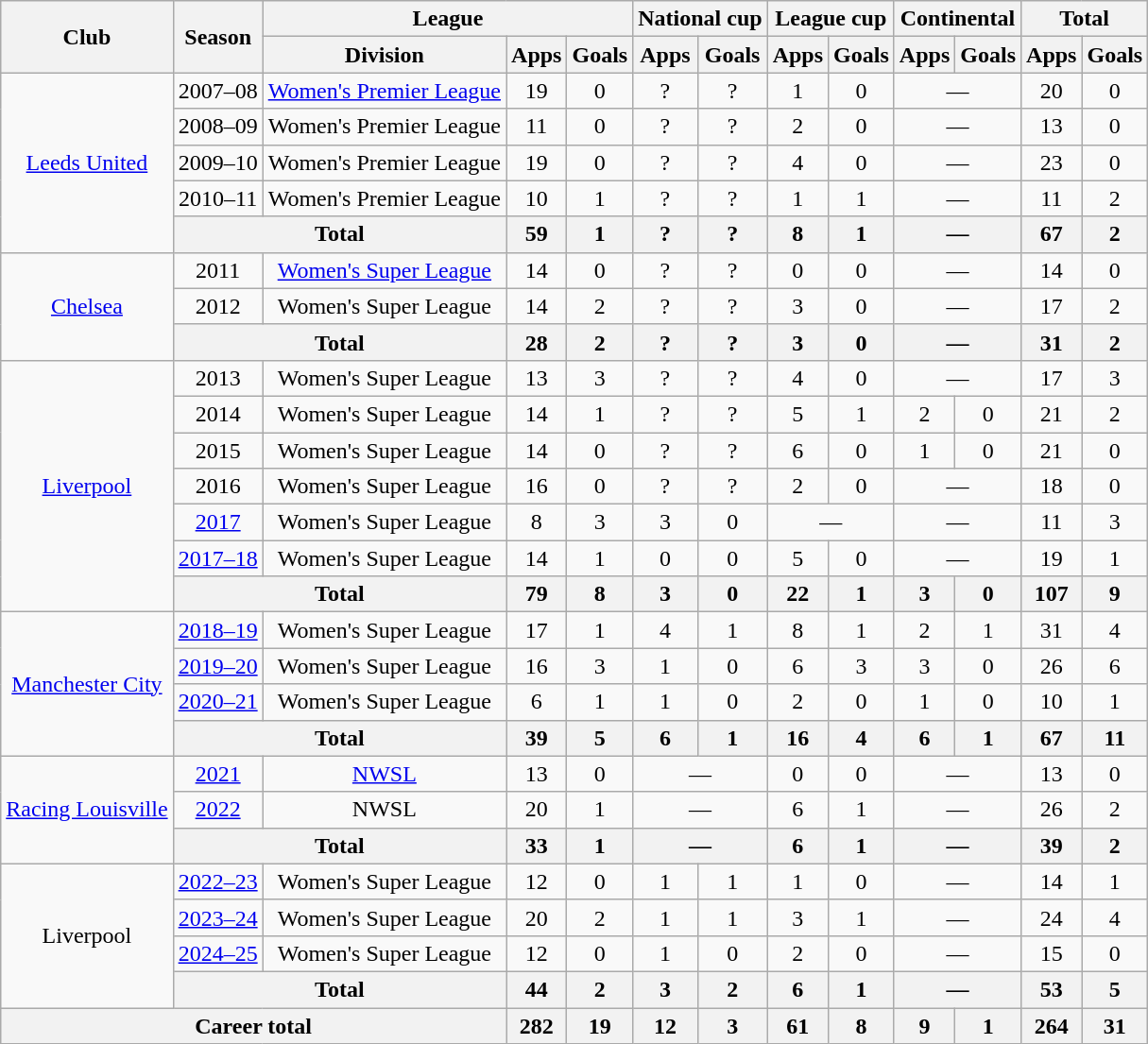<table class="wikitable" style="text-align:center">
<tr>
<th rowspan="2">Club</th>
<th rowspan="2">Season</th>
<th colspan="3">League</th>
<th colspan="2">National cup</th>
<th colspan="2">League cup</th>
<th colspan="2">Continental</th>
<th colspan="2">Total</th>
</tr>
<tr>
<th>Division</th>
<th>Apps</th>
<th>Goals</th>
<th>Apps</th>
<th>Goals</th>
<th>Apps</th>
<th>Goals</th>
<th>Apps</th>
<th>Goals</th>
<th>Apps</th>
<th>Goals</th>
</tr>
<tr>
<td rowspan="5"><a href='#'>Leeds United</a></td>
<td>2007–08</td>
<td><a href='#'>Women's Premier League</a></td>
<td>19</td>
<td>0</td>
<td>?</td>
<td>?</td>
<td>1</td>
<td>0</td>
<td colspan="2">—</td>
<td>20</td>
<td>0</td>
</tr>
<tr>
<td>2008–09</td>
<td>Women's Premier League</td>
<td>11</td>
<td>0</td>
<td>?</td>
<td>?</td>
<td>2</td>
<td>0</td>
<td colspan="2">—</td>
<td>13</td>
<td>0</td>
</tr>
<tr>
<td>2009–10</td>
<td>Women's Premier League</td>
<td>19</td>
<td>0</td>
<td>?</td>
<td>?</td>
<td>4</td>
<td>0</td>
<td colspan="2">—</td>
<td>23</td>
<td>0</td>
</tr>
<tr>
<td>2010–11</td>
<td>Women's Premier League</td>
<td>10</td>
<td>1</td>
<td>?</td>
<td>?</td>
<td>1</td>
<td>1</td>
<td colspan="2">—</td>
<td>11</td>
<td>2</td>
</tr>
<tr>
<th colspan="2">Total</th>
<th>59</th>
<th>1</th>
<th>?</th>
<th>?</th>
<th>8</th>
<th>1</th>
<th colspan="2">—</th>
<th>67</th>
<th>2</th>
</tr>
<tr>
<td rowspan="3"><a href='#'>Chelsea</a></td>
<td>2011</td>
<td><a href='#'>Women's Super League</a></td>
<td>14</td>
<td>0</td>
<td>?</td>
<td>?</td>
<td>0</td>
<td>0</td>
<td colspan="2">—</td>
<td>14</td>
<td>0</td>
</tr>
<tr>
<td>2012</td>
<td>Women's Super League</td>
<td>14</td>
<td>2</td>
<td>?</td>
<td>?</td>
<td>3</td>
<td>0</td>
<td colspan="2">—</td>
<td>17</td>
<td>2</td>
</tr>
<tr>
<th colspan="2">Total</th>
<th>28</th>
<th>2</th>
<th>?</th>
<th>?</th>
<th>3</th>
<th>0</th>
<th colspan="2">—</th>
<th>31</th>
<th>2</th>
</tr>
<tr>
<td rowspan="7"><a href='#'>Liverpool</a></td>
<td>2013</td>
<td>Women's Super League</td>
<td>13</td>
<td>3</td>
<td>?</td>
<td>?</td>
<td>4</td>
<td>0</td>
<td colspan="2">—</td>
<td>17</td>
<td>3</td>
</tr>
<tr>
<td>2014</td>
<td>Women's Super League</td>
<td>14</td>
<td>1</td>
<td>?</td>
<td>?</td>
<td>5</td>
<td>1</td>
<td>2</td>
<td>0</td>
<td>21</td>
<td>2</td>
</tr>
<tr>
<td>2015</td>
<td>Women's Super League</td>
<td>14</td>
<td>0</td>
<td>?</td>
<td>?</td>
<td>6</td>
<td>0</td>
<td>1</td>
<td>0</td>
<td>21</td>
<td>0</td>
</tr>
<tr>
<td>2016</td>
<td>Women's Super League</td>
<td>16</td>
<td>0</td>
<td>?</td>
<td>?</td>
<td>2</td>
<td>0</td>
<td colspan="2">—</td>
<td>18</td>
<td>0</td>
</tr>
<tr>
<td><a href='#'>2017</a></td>
<td>Women's Super League</td>
<td>8</td>
<td>3</td>
<td>3</td>
<td>0</td>
<td colspan="2">—</td>
<td colspan="2">—</td>
<td>11</td>
<td>3</td>
</tr>
<tr>
<td><a href='#'>2017–18</a></td>
<td>Women's Super League</td>
<td>14</td>
<td>1</td>
<td>0</td>
<td>0</td>
<td>5</td>
<td>0</td>
<td colspan="2">—</td>
<td>19</td>
<td>1</td>
</tr>
<tr>
<th colspan="2">Total</th>
<th>79</th>
<th>8</th>
<th>3</th>
<th>0</th>
<th>22</th>
<th>1</th>
<th>3</th>
<th>0</th>
<th>107</th>
<th>9</th>
</tr>
<tr>
<td rowspan="4"><a href='#'>Manchester City</a></td>
<td><a href='#'>2018–19</a></td>
<td>Women's Super League</td>
<td>17</td>
<td>1</td>
<td>4</td>
<td>1</td>
<td>8</td>
<td>1</td>
<td>2</td>
<td>1</td>
<td>31</td>
<td>4</td>
</tr>
<tr>
<td><a href='#'>2019–20</a></td>
<td>Women's Super League</td>
<td>16</td>
<td>3</td>
<td>1</td>
<td>0</td>
<td>6</td>
<td>3</td>
<td>3</td>
<td>0</td>
<td>26</td>
<td>6</td>
</tr>
<tr>
<td><a href='#'>2020–21</a></td>
<td>Women's Super League</td>
<td>6</td>
<td>1</td>
<td>1</td>
<td>0</td>
<td>2</td>
<td>0</td>
<td>1</td>
<td>0</td>
<td>10</td>
<td>1</td>
</tr>
<tr>
<th colspan="2">Total</th>
<th>39</th>
<th>5</th>
<th>6</th>
<th>1</th>
<th>16</th>
<th>4</th>
<th>6</th>
<th>1</th>
<th>67</th>
<th>11</th>
</tr>
<tr>
<td rowspan="3"><a href='#'>Racing Louisville</a></td>
<td><a href='#'>2021</a></td>
<td><a href='#'>NWSL</a></td>
<td>13</td>
<td>0</td>
<td colspan="2">—</td>
<td>0</td>
<td>0</td>
<td colspan="2">—</td>
<td>13</td>
<td>0</td>
</tr>
<tr>
<td><a href='#'>2022</a></td>
<td>NWSL</td>
<td>20</td>
<td>1</td>
<td colspan="2">—</td>
<td>6</td>
<td>1</td>
<td colspan="2">—</td>
<td>26</td>
<td>2</td>
</tr>
<tr>
<th colspan="2">Total</th>
<th>33</th>
<th>1</th>
<th colspan="2">—</th>
<th>6</th>
<th>1</th>
<th colspan="2">—</th>
<th>39</th>
<th>2</th>
</tr>
<tr>
<td rowspan="4">Liverpool</td>
<td><a href='#'>2022–23</a></td>
<td>Women's Super League</td>
<td>12</td>
<td>0</td>
<td>1</td>
<td>1</td>
<td>1</td>
<td>0</td>
<td colspan="2">—</td>
<td>14</td>
<td>1</td>
</tr>
<tr>
<td><a href='#'>2023–24</a></td>
<td>Women's Super League</td>
<td>20</td>
<td>2</td>
<td>1</td>
<td>1</td>
<td>3</td>
<td>1</td>
<td colspan="2">—</td>
<td>24</td>
<td>4</td>
</tr>
<tr>
<td><a href='#'>2024–25</a></td>
<td>Women's Super League</td>
<td>12</td>
<td>0</td>
<td>1</td>
<td>0</td>
<td>2</td>
<td>0</td>
<td colspan="2">—</td>
<td>15</td>
<td>0</td>
</tr>
<tr>
<th colspan="2">Total</th>
<th>44</th>
<th>2</th>
<th>3</th>
<th>2</th>
<th>6</th>
<th>1</th>
<th colspan="2">—</th>
<th>53</th>
<th>5</th>
</tr>
<tr>
<th colspan="3">Career total</th>
<th>282</th>
<th>19</th>
<th>12</th>
<th>3</th>
<th>61</th>
<th>8</th>
<th>9</th>
<th>1</th>
<th>264</th>
<th>31</th>
</tr>
</table>
